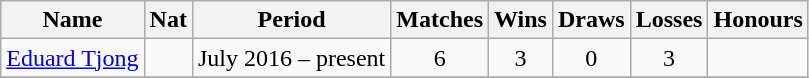<table class="wikitable">
<tr>
<th>Name</th>
<th>Nat</th>
<th>Period</th>
<th>Matches</th>
<th>Wins</th>
<th>Draws</th>
<th>Losses</th>
<th>Honours</th>
</tr>
<tr>
<td><a href='#'>Eduard Tjong</a></td>
<td align="center"></td>
<td align="center">July 2016 – present</td>
<td align="center">6</td>
<td align="center">3</td>
<td align="center">0</td>
<td align="center">3</td>
<td align="center"></td>
</tr>
<tr>
</tr>
</table>
